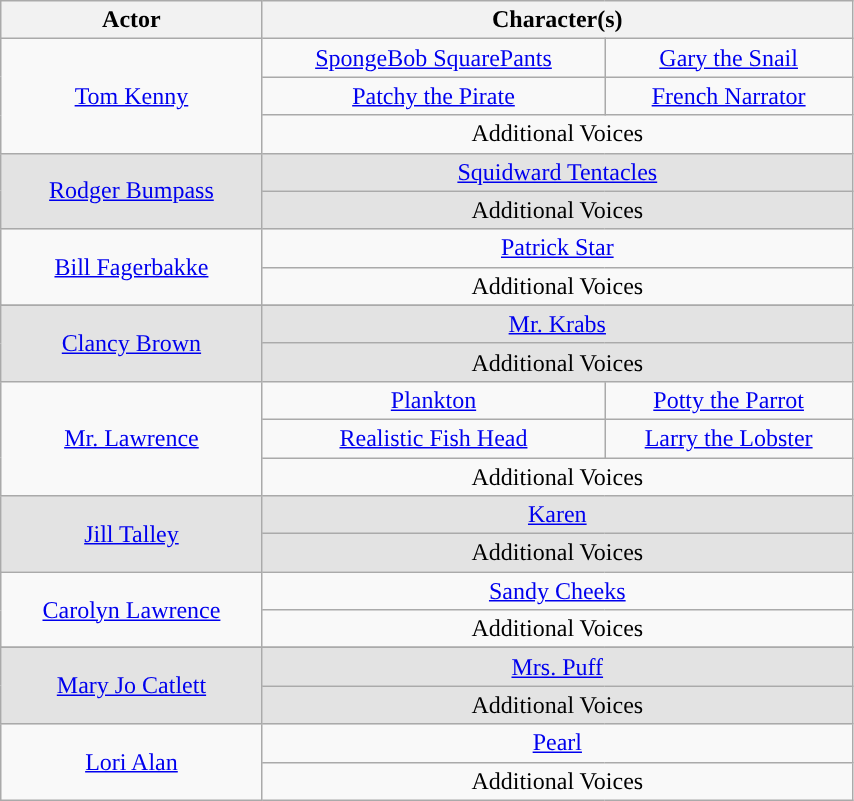<table class="wikitable" style="text-align:center" width="45%">
<tr>
<th>Actor</th>
<th colspan=2>Character(s)</th>
</tr>
<tr>
<td rowspan="3"><a href='#'>Tom Kenny</a></td>
<td><a href='#'>SpongeBob SquarePants</a></td>
<td><a href='#'>Gary the Snail</a></td>
</tr>
<tr>
<td><a href='#'>Patchy the Pirate</a></td>
<td><a href='#'>French Narrator</a></td>
</tr>
<tr>
<td colspan="2">Additional Voices</td>
</tr>
<tr style="background-color:#e3e3e3;">
<td rowspan="2"><a href='#'>Rodger Bumpass</a></td>
<td colspan="2"><a href='#'>Squidward Tentacles</a></td>
</tr>
<tr style="background-color:#e3e3e3;">
<td colspan="2">Additional Voices</td>
</tr>
<tr>
<td rowspan="2"><a href='#'>Bill Fagerbakke</a></td>
<td colspan="2"><a href='#'>Patrick Star</a></td>
</tr>
<tr>
<td colspan="2">Additional Voices</td>
</tr>
<tr>
</tr>
<tr style="background-color:#e3e3e3;">
<td rowspan="2"><a href='#'>Clancy Brown</a></td>
<td colspan="2"><a href='#'>Mr. Krabs</a></td>
</tr>
<tr style="background-color:#e3e3e3;">
<td colspan="2">Additional Voices</td>
</tr>
<tr>
<td rowspan="3"><a href='#'>Mr. Lawrence</a></td>
<td><a href='#'>Plankton</a></td>
<td><a href='#'>Potty the Parrot</a></td>
</tr>
<tr>
<td><a href='#'>Realistic Fish Head</a></td>
<td><a href='#'>Larry the Lobster</a></td>
</tr>
<tr>
<td colspan="2">Additional Voices</td>
</tr>
<tr style="background-color:#e3e3e3;”">
<td rowspan="2"><a href='#'>Jill Talley</a></td>
<td colspan="2"><a href='#'>Karen</a></td>
</tr>
<tr style="background-color:#e3e3e3;”">
<td colspan="2">Additional Voices</td>
</tr>
<tr>
<td rowspan="2"><a href='#'>Carolyn Lawrence</a></td>
<td colspan="2"><a href='#'>Sandy Cheeks</a></td>
</tr>
<tr>
<td colspan="2">Additional Voices</td>
</tr>
<tr>
</tr>
<tr style="background-color:#e3e3e3;">
<td rowspan="2"><a href='#'>Mary Jo Catlett</a></td>
<td colspan="2"><a href='#'>Mrs. Puff</a></td>
</tr>
<tr style="background-color:#e3e3e3;">
<td colspan="2">Additional Voices</td>
</tr>
<tr>
<td rowspan="2"><a href='#'>Lori Alan</a></td>
<td colspan="2"><a href='#'>Pearl</a></td>
</tr>
<tr>
<td colspan="2">Additional Voices</td>
</tr>
</table>
